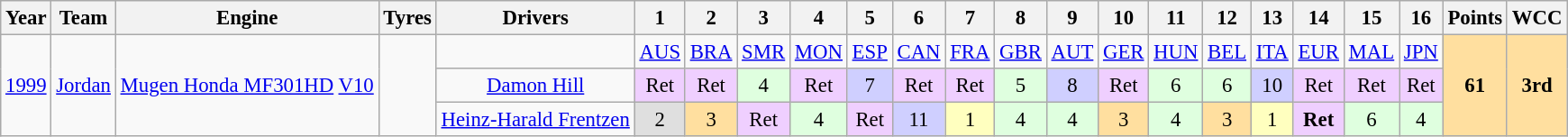<table class="wikitable" style="text-align:center; font-size:95%">
<tr>
<th>Year</th>
<th>Team</th>
<th>Engine</th>
<th>Tyres</th>
<th>Drivers</th>
<th>1</th>
<th>2</th>
<th>3</th>
<th>4</th>
<th>5</th>
<th>6</th>
<th>7</th>
<th>8</th>
<th>9</th>
<th>10</th>
<th>11</th>
<th>12</th>
<th>13</th>
<th>14</th>
<th>15</th>
<th>16</th>
<th>Points</th>
<th>WCC</th>
</tr>
<tr>
<td rowspan="3"><a href='#'>1999</a></td>
<td rowspan="3"><a href='#'>Jordan</a></td>
<td rowspan="3"><a href='#'>Mugen Honda MF301HD</a> <a href='#'>V10</a></td>
<td rowspan="3"></td>
<td></td>
<td><a href='#'>AUS</a></td>
<td><a href='#'>BRA</a></td>
<td><a href='#'>SMR</a></td>
<td><a href='#'>MON</a></td>
<td><a href='#'>ESP</a></td>
<td><a href='#'>CAN</a></td>
<td><a href='#'>FRA</a></td>
<td><a href='#'>GBR</a></td>
<td><a href='#'>AUT</a></td>
<td><a href='#'>GER</a></td>
<td><a href='#'>HUN</a></td>
<td><a href='#'>BEL</a></td>
<td><a href='#'>ITA</a></td>
<td><a href='#'>EUR</a></td>
<td><a href='#'>MAL</a></td>
<td><a href='#'>JPN</a></td>
<td rowspan="3" style="background:#FFDF9F;"><strong>61</strong></td>
<td rowspan="3" style="background:#FFDF9F;"><strong>3rd</strong></td>
</tr>
<tr>
<td><a href='#'>Damon Hill</a></td>
<td style="background:#EFCFFF;">Ret</td>
<td style="background:#EFCFFF;">Ret</td>
<td style="background:#DFFFDF;">4</td>
<td style="background:#EFCFFF;">Ret</td>
<td style="background:#CFCFFF;">7</td>
<td style="background:#EFCFFF;">Ret</td>
<td style="background:#EFCFFF;">Ret</td>
<td style="background:#DFFFDF;">5</td>
<td style="background:#CFCFFF;">8</td>
<td style="background:#EFCFFF;">Ret</td>
<td style="background:#DFFFDF;">6</td>
<td style="background:#DFFFDF;">6</td>
<td style="background:#CFCFFF;">10</td>
<td style="background:#EFCFFF;">Ret</td>
<td style="background:#EFCFFF;">Ret</td>
<td style="background:#EFCFFF;">Ret</td>
</tr>
<tr>
<td><a href='#'>Heinz-Harald Frentzen</a></td>
<td style="background:#DFDFDF;">2</td>
<td style="background:#FFDF9F;">3</td>
<td style="background:#EFCFFF;">Ret</td>
<td style="background:#DFFFDF;">4</td>
<td style="background:#EFCFFF;">Ret</td>
<td style="background:#CFCFFF;">11</td>
<td style="background:#FFFFBF;">1</td>
<td style="background:#DFFFDF;">4</td>
<td style="background:#DFFFDF;">4</td>
<td style="background:#FFDF9F;">3</td>
<td style="background:#DFFFDF;">4</td>
<td style="background:#FFDF9F;">3</td>
<td style="background:#FFFFBF;">1</td>
<td style="background:#EFCFFF;"><strong>Ret</strong></td>
<td style="background:#DFFFDF;">6</td>
<td style="background:#DFFFDF;">4</td>
</tr>
</table>
